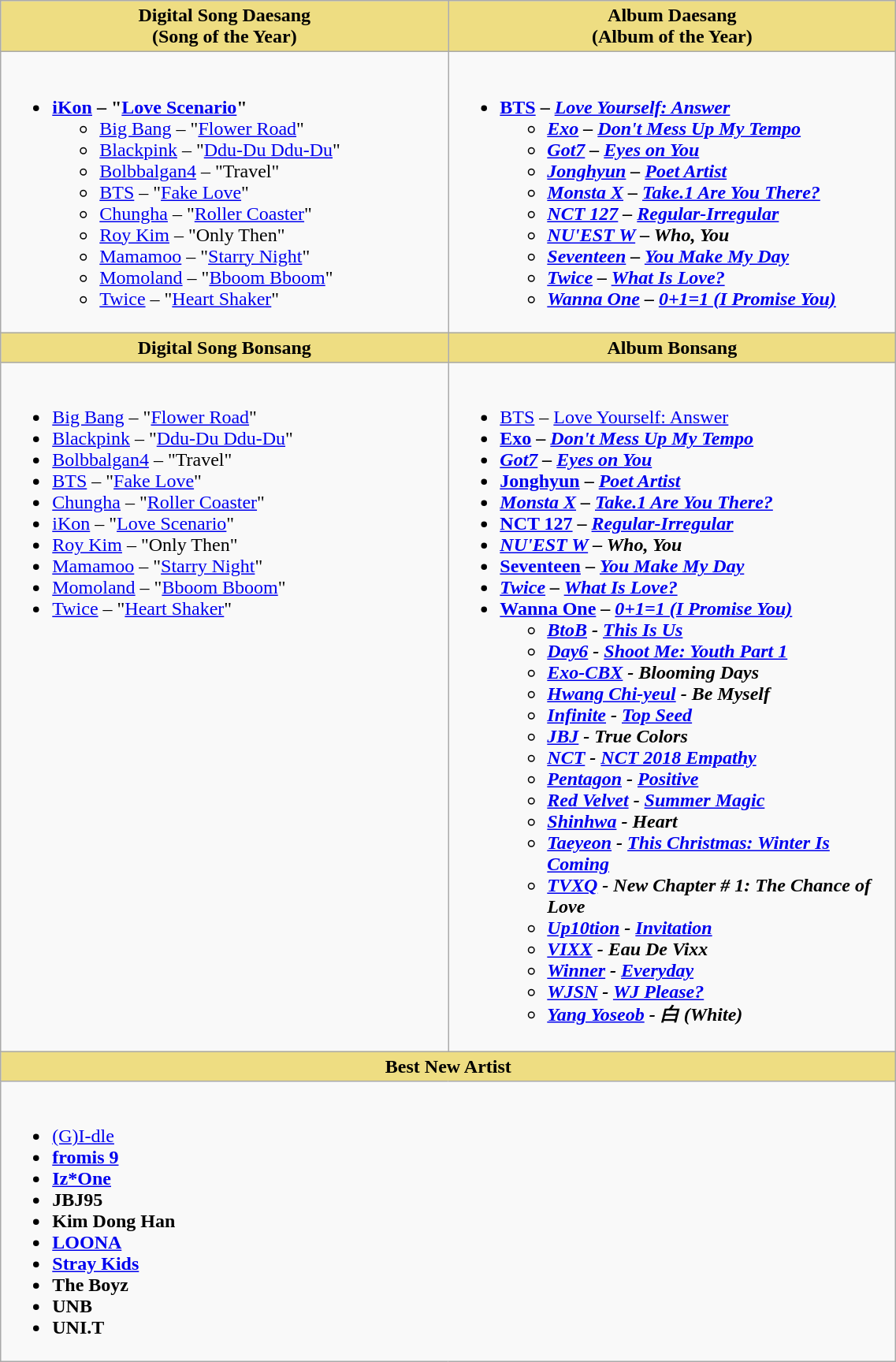<table class="wikitable" style="width:60%">
<tr>
<th scope="col" style="background:#EEDD82; width:30%">Digital Song Daesang<br>(Song of the Year)</th>
<th scope="col" style="background:#EEDD82; width:30%">Album Daesang<br>(Album of the Year)</th>
</tr>
<tr>
<td style="vertical-align:top"><br><ul><li><strong><a href='#'>iKon</a> – "<a href='#'>Love Scenario</a>"</strong><ul><li><a href='#'>Big Bang</a> – "<a href='#'>Flower Road</a>"</li><li><a href='#'>Blackpink</a> – "<a href='#'>Ddu-Du Ddu-Du</a>"</li><li><a href='#'>Bolbbalgan4</a> – "Travel"</li><li><a href='#'>BTS</a> – "<a href='#'>Fake Love</a>"</li><li><a href='#'>Chungha</a> – "<a href='#'>Roller Coaster</a>"</li><li><a href='#'>Roy Kim</a> – "Only Then"</li><li><a href='#'>Mamamoo</a> – "<a href='#'>Starry Night</a>"</li><li><a href='#'>Momoland</a> – "<a href='#'>Bboom Bboom</a>"</li><li><a href='#'>Twice</a> – "<a href='#'>Heart Shaker</a>"</li></ul></li></ul></td>
<td style="vertical-align:top"><br><ul><li><strong><a href='#'>BTS</a> – <em><a href='#'>Love Yourself: Answer</a><strong><em><ul><li><a href='#'>Exo</a> – </em><a href='#'>Don't Mess Up My Tempo</a><em></li><li><a href='#'>Got7</a> – </em><a href='#'>Eyes on You</a><em></li><li><a href='#'>Jonghyun</a> – </em><a href='#'>Poet  Artist</a><em></li><li><a href='#'>Monsta X</a> – </em><a href='#'>Take.1 Are You There?</a><em></li><li><a href='#'>NCT 127</a> – </em><a href='#'>Regular-Irregular</a><em></li><li><a href='#'>NU'EST W</a> – </em>Who, You<em></li><li><a href='#'>Seventeen</a> – </em><a href='#'>You Make My Day</a><em></li><li><a href='#'>Twice</a> – </em><a href='#'>What Is Love?</a><em></li><li><a href='#'>Wanna One</a> – </em><a href='#'>0+1=1 (I Promise You)</a><em></li></ul></li></ul></td>
</tr>
<tr>
<th scope="col" style="background:#EEDD82; width:30%">Digital Song Bonsang</th>
<th scope="col" style="background:#EEDD82; width:30%">Album Bonsang</th>
</tr>
<tr>
<td style="vertical-align:top"><br><ul><li></strong><a href='#'>Big Bang</a> – "<a href='#'>Flower Road</a>"<strong></li><li></strong><a href='#'>Blackpink</a> – "<a href='#'>Ddu-Du Ddu-Du</a>"<strong></li><li></strong><a href='#'>Bolbbalgan4</a> – "Travel"<strong></li><li></strong><a href='#'>BTS</a> – "<a href='#'>Fake Love</a>"<strong></li><li></strong><a href='#'>Chungha</a> – "<a href='#'>Roller Coaster</a>"<strong></li><li></strong><a href='#'>iKon</a> – "<a href='#'>Love Scenario</a>"<strong></li><li></strong><a href='#'>Roy Kim</a> – "Only Then"<strong></li><li></strong><a href='#'>Mamamoo</a> – "<a href='#'>Starry Night</a>"<strong></li><li></strong><a href='#'>Momoland</a> – "<a href='#'>Bboom Bboom</a>"<strong></li><li></strong><a href='#'>Twice</a> – "<a href='#'>Heart Shaker</a>"<strong></li></ul></td>
<td style="vertical-align:top"><br><ul><li></strong><a href='#'>BTS</a> – </em><a href='#'>Love Yourself: Answer</a></em></strong></li><li><strong><a href='#'>Exo</a> – <em><a href='#'>Don't Mess Up My Tempo</a><strong><em></li><li></strong><a href='#'>Got7</a> – </em><a href='#'>Eyes on You</a></em></strong></li><li><strong><a href='#'>Jonghyun</a> – <em><a href='#'>Poet  Artist</a><strong><em></li><li></strong><a href='#'>Monsta X</a> – </em><a href='#'>Take.1 Are You There?</a></em></strong></li><li><strong><a href='#'>NCT 127</a> – <em><a href='#'>Regular-Irregular</a><strong><em></li><li></strong><a href='#'>NU'EST W</a> – </em>Who, You</em></strong></li><li><strong><a href='#'>Seventeen</a> – <em><a href='#'>You Make My Day</a><strong><em></li><li></strong><a href='#'>Twice</a> – </em><a href='#'>What Is Love?</a></em></strong></li><li><strong><a href='#'>Wanna One</a> – <em><a href='#'>0+1=1 (I Promise You)</a><strong><em><ul><li><a href='#'>BtoB</a> - </em><a href='#'>This Is Us</a><em></li><li><a href='#'>Day6</a> - </em><a href='#'>Shoot Me: Youth Part 1</a><em></li><li><a href='#'>Exo-CBX</a> - </em>Blooming Days<em></li><li><a href='#'>Hwang Chi-yeul</a> - </em>Be Myself<em></li><li><a href='#'>Infinite</a> - </em><a href='#'>Top Seed</a><em></li><li><a href='#'>JBJ</a> - </em>True Colors<em></li><li><a href='#'>NCT</a> - </em><a href='#'>NCT 2018 Empathy</a><em></li><li><a href='#'>Pentagon</a> - </em><a href='#'>Positive</a><em></li><li><a href='#'>Red Velvet</a> - </em><a href='#'>Summer Magic</a><em></li><li><a href='#'>Shinhwa</a> - </em>Heart<em></li><li><a href='#'>Taeyeon</a> - </em><a href='#'>This Christmas: Winter Is Coming</a><em></li><li><a href='#'>TVXQ</a> - </em>New Chapter # 1: The Chance of Love<em></li><li><a href='#'>Up10tion</a> - </em><a href='#'>Invitation</a><em></li><li><a href='#'>VIXX</a> - </em>Eau De Vixx<em></li><li><a href='#'>Winner</a> - </em><a href='#'>Everyday</a><em></li><li><a href='#'>WJSN</a> - </em><a href='#'>WJ Please?</a><em></li><li><a href='#'>Yang Yoseob</a> - </em>白 (White)<em></li></ul></li></ul></td>
</tr>
<tr>
<th scope="col" colspan="2" style="background:#EEDD82; width:60%">Best New Artist</th>
</tr>
<tr>
<td colspan="2" style="vertical-align:top"><br><ul><li></strong><a href='#'>(G)I-dle</a><strong></li><li><a href='#'>fromis 9</a></li><li><a href='#'>Iz*One</a></li><li>JBJ95</li><li>Kim Dong Han</li><li><a href='#'>LOONA</a></li><li><a href='#'>Stray Kids</a></li><li>The Boyz</li><li>UNB</li><li>UNI.T</li></ul></td>
</tr>
</table>
